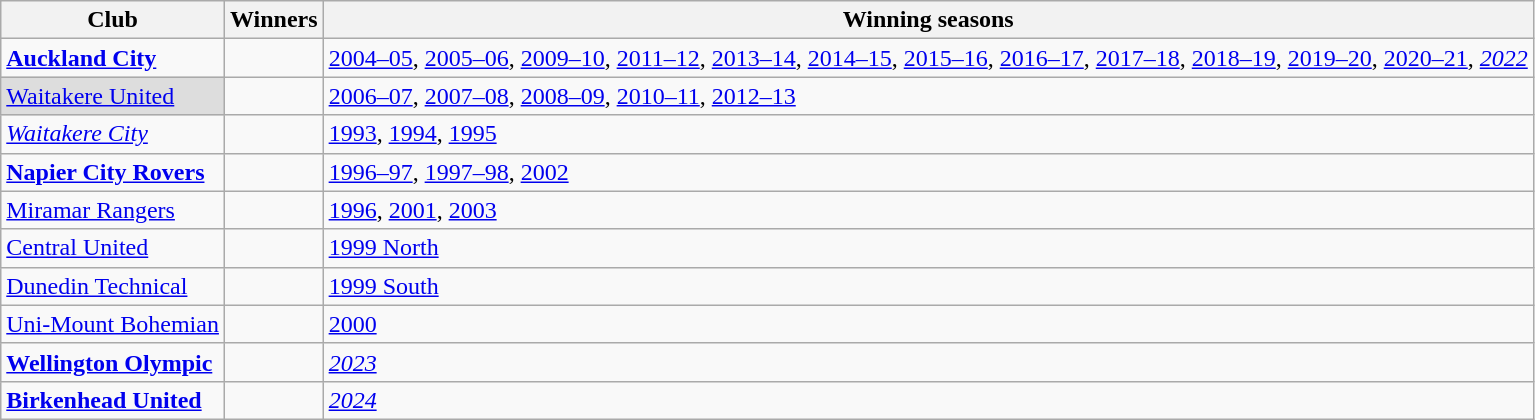<table class="wikitable">
<tr>
<th>Club</th>
<th>Winners</th>
<th>Winning seasons</th>
</tr>
<tr>
<td><strong><a href='#'>Auckland City</a></strong></td>
<td></td>
<td><a href='#'>2004–05</a>, <a href='#'>2005–06</a>, <a href='#'>2009–10</a>, <a href='#'>2011–12</a>, <a href='#'>2013–14</a>, <a href='#'>2014–15</a>, <a href='#'>2015–16</a>, <a href='#'>2016–17</a>, <a href='#'>2017–18</a>, <a href='#'>2018–19</a>, <a href='#'>2019–20</a>, <a href='#'>2020–21</a>, <em><a href='#'>2022</a></em></td>
</tr>
<tr>
<td bgcolor=#DDD><a href='#'>Waitakere United</a></td>
<td></td>
<td><a href='#'>2006–07</a>, <a href='#'>2007–08</a>, <a href='#'>2008–09</a>, <a href='#'>2010–11</a>, <a href='#'>2012–13</a></td>
</tr>
<tr>
<td><em><a href='#'>Waitakere City</a></em></td>
<td></td>
<td><a href='#'>1993</a>, <a href='#'>1994</a>, <a href='#'>1995</a></td>
</tr>
<tr>
<td><strong><a href='#'>Napier City Rovers</a></strong></td>
<td></td>
<td><a href='#'>1996–97</a>, <a href='#'>1997–98</a>, <a href='#'>2002</a></td>
</tr>
<tr>
<td><a href='#'>Miramar Rangers</a></td>
<td></td>
<td><a href='#'>1996</a>, <a href='#'>2001</a>, <a href='#'>2003</a></td>
</tr>
<tr>
<td><a href='#'>Central United</a></td>
<td></td>
<td><a href='#'>1999 North</a></td>
</tr>
<tr>
<td><a href='#'>Dunedin Technical</a></td>
<td></td>
<td><a href='#'>1999 South</a></td>
</tr>
<tr>
<td><a href='#'>Uni-Mount Bohemian</a></td>
<td></td>
<td><a href='#'>2000</a></td>
</tr>
<tr>
<td><strong><a href='#'>Wellington Olympic</a></strong></td>
<td></td>
<td><em><a href='#'>2023</a></em></td>
</tr>
<tr>
<td><strong><a href='#'>Birkenhead United</a></strong></td>
<td></td>
<td><em><a href='#'>2024</a></em></td>
</tr>
</table>
